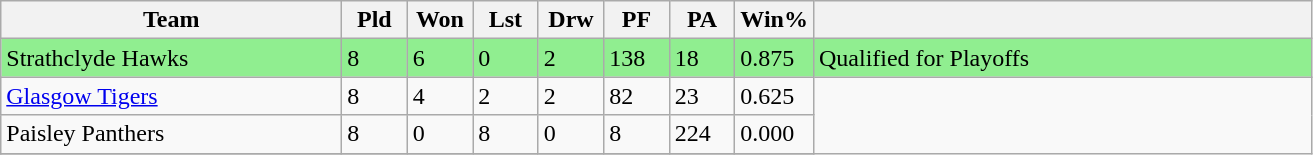<table class="wikitable">
<tr>
<th width=26%>Team</th>
<th width=5%>Pld</th>
<th width=5%>Won</th>
<th width=5%>Lst</th>
<th width=5%>Drw</th>
<th width=5%>PF</th>
<th width=5%>PA</th>
<th width=6%>Win%</th>
<th width=38%></th>
</tr>
<tr style="background:lightgreen">
<td>Strathclyde Hawks</td>
<td>8</td>
<td>6</td>
<td>0</td>
<td>2</td>
<td>138</td>
<td>18</td>
<td>0.875</td>
<td>Qualified for Playoffs</td>
</tr>
<tr>
<td><a href='#'>Glasgow Tigers</a></td>
<td>8</td>
<td>4</td>
<td>2</td>
<td>2</td>
<td>82</td>
<td>23</td>
<td>0.625</td>
</tr>
<tr>
<td>Paisley Panthers</td>
<td>8</td>
<td>0</td>
<td>8</td>
<td>0</td>
<td>8</td>
<td>224</td>
<td>0.000</td>
</tr>
<tr>
</tr>
</table>
